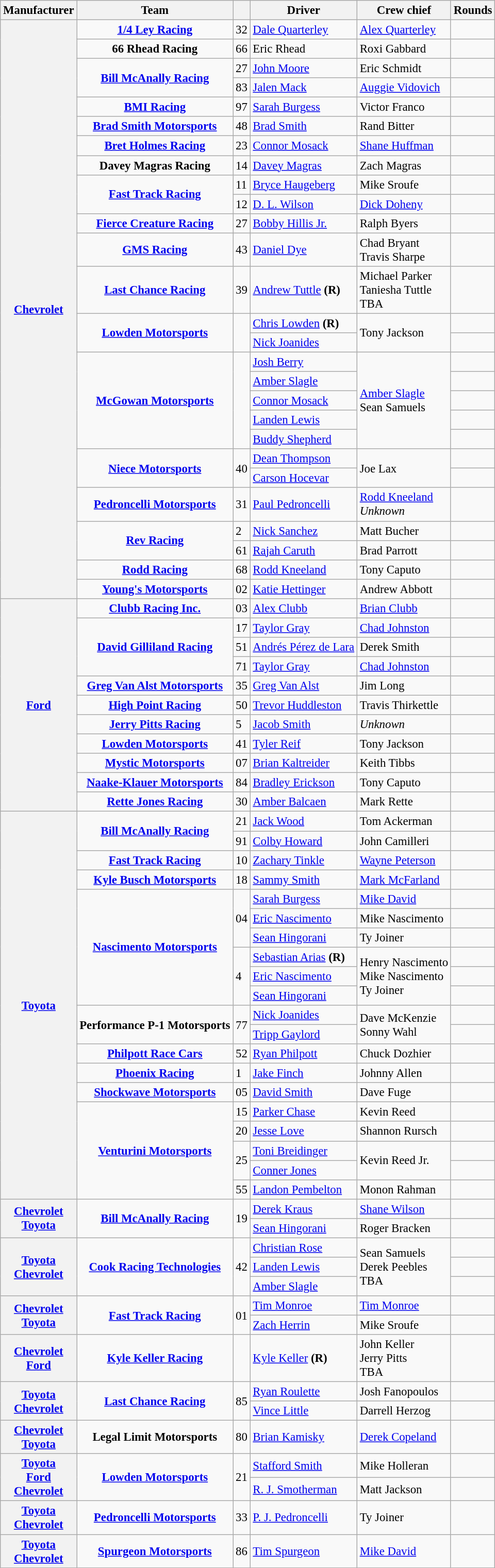<table class="wikitable" style="font-size: 95%;">
<tr>
<th>Manufacturer</th>
<th>Team</th>
<th></th>
<th>Driver</th>
<th>Crew chief</th>
<th>Rounds</th>
</tr>
<tr>
<th rowspan=27><a href='#'>Chevrolet</a></th>
<td style="text-align:center;"><strong><a href='#'>1/4 Ley Racing</a></strong></td>
<td>32</td>
<td><a href='#'>Dale Quarterley</a></td>
<td><a href='#'>Alex Quarterley</a></td>
<td></td>
</tr>
<tr>
<td style="text-align:center;"><strong>66 Rhead Racing</strong></td>
<td>66</td>
<td>Eric Rhead</td>
<td>Roxi Gabbard</td>
<td></td>
</tr>
<tr>
<td rowspan=2 style="text-align:center;"><strong><a href='#'>Bill McAnally Racing</a></strong></td>
<td>27</td>
<td><a href='#'>John Moore</a></td>
<td>Eric Schmidt</td>
<td></td>
</tr>
<tr>
<td>83</td>
<td><a href='#'>Jalen Mack</a></td>
<td><a href='#'>Auggie Vidovich</a></td>
<td></td>
</tr>
<tr>
<td style="text-align:center;"><strong><a href='#'>BMI Racing</a></strong></td>
<td>97</td>
<td><a href='#'>Sarah Burgess</a></td>
<td>Victor Franco</td>
<td></td>
</tr>
<tr>
<td style="text-align:center;"><strong><a href='#'>Brad Smith Motorsports</a></strong></td>
<td>48</td>
<td><a href='#'>Brad Smith</a></td>
<td>Rand Bitter</td>
<td></td>
</tr>
<tr>
<td style="text-align:center;"><strong><a href='#'>Bret Holmes Racing</a></strong></td>
<td>23</td>
<td><a href='#'>Connor Mosack</a></td>
<td><a href='#'>Shane Huffman</a></td>
<td></td>
</tr>
<tr>
<td style="text-align:center;"><strong>Davey Magras Racing</strong></td>
<td>14</td>
<td><a href='#'>Davey Magras</a></td>
<td>Zach Magras</td>
<td></td>
</tr>
<tr>
<td rowspan=2 style="text-align:center;"><strong><a href='#'>Fast Track Racing</a></strong></td>
<td>11</td>
<td><a href='#'>Bryce Haugeberg</a></td>
<td>Mike Sroufe</td>
<td></td>
</tr>
<tr>
<td>12</td>
<td><a href='#'>D. L. Wilson</a></td>
<td><a href='#'>Dick Doheny</a></td>
<td></td>
</tr>
<tr>
<td style="text-align:center;"><strong><a href='#'>Fierce Creature Racing</a></strong></td>
<td>27</td>
<td><a href='#'>Bobby Hillis Jr.</a></td>
<td>Ralph Byers</td>
<td></td>
</tr>
<tr>
<td style="text-align:center;"><strong><a href='#'>GMS Racing</a></strong></td>
<td>43</td>
<td><a href='#'>Daniel Dye</a></td>
<td>Chad Bryant <small></small> <br> Travis Sharpe <small></small></td>
<td></td>
</tr>
<tr>
<td style="text-align:center;"><strong><a href='#'>Last Chance Racing</a></strong></td>
<td>39</td>
<td><a href='#'>Andrew Tuttle</a> <strong>(R)</strong></td>
<td>Michael Parker <small></small> <br> Taniesha Tuttle <small></small> <br> TBA <small></small></td>
<td></td>
</tr>
<tr>
<td rowspan=2 style="text-align:center;"><strong><a href='#'>Lowden Motorsports</a></strong></td>
<td rowspan=2></td>
<td><a href='#'>Chris Lowden</a> <strong>(R)</strong></td>
<td rowspan=2>Tony Jackson</td>
<td></td>
</tr>
<tr>
<td><a href='#'>Nick Joanides</a></td>
<td></td>
</tr>
<tr>
<td rowspan=5 style="text-align:center;"><strong><a href='#'>McGowan Motorsports</a></strong></td>
<td rowspan=5></td>
<td><a href='#'>Josh Berry</a></td>
<td rowspan=5><a href='#'>Amber Slagle</a> <small></small> <br> Sean Samuels <small></small></td>
<td></td>
</tr>
<tr>
<td><a href='#'>Amber Slagle</a></td>
<td></td>
</tr>
<tr>
<td><a href='#'>Connor Mosack</a></td>
<td></td>
</tr>
<tr>
<td><a href='#'>Landen Lewis</a></td>
<td></td>
</tr>
<tr>
<td><a href='#'>Buddy Shepherd</a></td>
<td></td>
</tr>
<tr>
<td rowspan=2 style="text-align:center;"><strong><a href='#'>Niece Motorsports</a></strong></td>
<td rowspan=2>40</td>
<td><a href='#'>Dean Thompson</a></td>
<td rowspan=2>Joe Lax</td>
<td></td>
</tr>
<tr>
<td><a href='#'>Carson Hocevar</a></td>
<td></td>
</tr>
<tr>
<td style="text-align:center;"><strong><a href='#'>Pedroncelli Motorsports</a></strong></td>
<td>31</td>
<td><a href='#'>Paul Pedroncelli</a></td>
<td><a href='#'>Rodd Kneeland</a> <small></small> <br> <em>Unknown</em> <small></small></td>
<td></td>
</tr>
<tr>
<td rowspan=2 style="text-align:center;"><strong><a href='#'>Rev Racing</a></strong></td>
<td>2</td>
<td><a href='#'>Nick Sanchez</a></td>
<td>Matt Bucher</td>
<td></td>
</tr>
<tr>
<td>61</td>
<td><a href='#'>Rajah Caruth</a></td>
<td>Brad Parrott</td>
<td></td>
</tr>
<tr>
<td style="text-align:center;"><strong><a href='#'>Rodd Racing</a></strong></td>
<td>68</td>
<td><a href='#'>Rodd Kneeland</a></td>
<td>Tony Caputo</td>
<td></td>
</tr>
<tr>
<td style="text-align:center;"><strong><a href='#'>Young's Motorsports</a></strong></td>
<td>02</td>
<td><a href='#'>Katie Hettinger</a></td>
<td>Andrew Abbott</td>
<td></td>
</tr>
<tr>
<th rowspan=11><a href='#'>Ford</a></th>
<td style="text-align:center;"><strong><a href='#'>Clubb Racing Inc.</a></strong></td>
<td>03</td>
<td><a href='#'>Alex Clubb</a></td>
<td><a href='#'>Brian Clubb</a></td>
<td></td>
</tr>
<tr>
<td rowspan=3 style="text-align:center;"><strong><a href='#'>David Gilliland Racing</a></strong></td>
<td>17</td>
<td><a href='#'>Taylor Gray</a></td>
<td><a href='#'>Chad Johnston</a></td>
<td></td>
</tr>
<tr>
<td>51</td>
<td><a href='#'>Andrés Pérez de Lara</a></td>
<td>Derek Smith</td>
<td></td>
</tr>
<tr>
<td>71</td>
<td><a href='#'>Taylor Gray</a></td>
<td><a href='#'>Chad Johnston</a></td>
<td></td>
</tr>
<tr>
<td style="text-align:center;"><strong><a href='#'>Greg Van Alst Motorsports</a></strong></td>
<td>35</td>
<td><a href='#'>Greg Van Alst</a></td>
<td>Jim Long</td>
<td></td>
</tr>
<tr>
<td style="text-align:center;"><strong><a href='#'>High Point Racing</a></strong></td>
<td>50</td>
<td><a href='#'>Trevor Huddleston</a></td>
<td>Travis Thirkettle</td>
<td></td>
</tr>
<tr>
<td style="text-align:center;"><strong><a href='#'>Jerry Pitts Racing</a></strong></td>
<td>5</td>
<td><a href='#'>Jacob Smith</a></td>
<td><em>Unknown</em></td>
<td></td>
</tr>
<tr>
<td style="text-align:center;"><strong><a href='#'>Lowden Motorsports</a></strong></td>
<td>41</td>
<td><a href='#'>Tyler Reif</a></td>
<td>Tony Jackson</td>
<td></td>
</tr>
<tr>
<td style="text-align:center;"><strong><a href='#'>Mystic Motorsports</a></strong></td>
<td>07</td>
<td><a href='#'>Brian Kaltreider</a></td>
<td>Keith Tibbs</td>
<td></td>
</tr>
<tr>
<td style="text-align:center;"><strong><a href='#'>Naake-Klauer Motorsports</a></strong></td>
<td>84</td>
<td><a href='#'>Bradley Erickson</a></td>
<td>Tony Caputo</td>
<td></td>
</tr>
<tr>
<td style="text-align:center;"><strong><a href='#'>Rette Jones Racing</a></strong></td>
<td>30</td>
<td><a href='#'>Amber Balcaen</a></td>
<td>Mark Rette</td>
<td></td>
</tr>
<tr>
<th rowspan=20><a href='#'>Toyota</a></th>
<td rowspan=2 style="text-align:center;"><strong><a href='#'>Bill McAnally Racing</a></strong></td>
<td>21</td>
<td><a href='#'>Jack Wood</a></td>
<td>Tom Ackerman</td>
<td></td>
</tr>
<tr>
<td>91</td>
<td><a href='#'>Colby Howard</a></td>
<td>John Camilleri</td>
<td></td>
</tr>
<tr>
<td style="text-align:center;"><strong><a href='#'>Fast Track Racing</a></strong></td>
<td>10</td>
<td><a href='#'>Zachary Tinkle</a></td>
<td><a href='#'>Wayne Peterson</a></td>
<td></td>
</tr>
<tr>
<td style="text-align:center;"><strong><a href='#'>Kyle Busch Motorsports</a></strong></td>
<td>18</td>
<td><a href='#'>Sammy Smith</a></td>
<td><a href='#'>Mark McFarland</a></td>
<td></td>
</tr>
<tr>
<td rowspan=6 style="text-align:center;"><strong><a href='#'>Nascimento Motorsports</a></strong></td>
<td rowspan=3>04</td>
<td><a href='#'>Sarah Burgess</a></td>
<td><a href='#'>Mike David</a></td>
<td></td>
</tr>
<tr>
<td><a href='#'>Eric Nascimento</a></td>
<td>Mike Nascimento</td>
<td></td>
</tr>
<tr>
<td><a href='#'>Sean Hingorani</a></td>
<td>Ty Joiner</td>
<td></td>
</tr>
<tr>
<td rowspan=3>4</td>
<td><a href='#'>Sebastian Arias</a> <strong>(R)</strong></td>
<td rowspan=3>Henry Nascimento <small></small> <br> Mike Nascimento <small></small> <br> Ty Joiner <small></small></td>
<td></td>
</tr>
<tr>
<td><a href='#'>Eric Nascimento</a></td>
<td></td>
</tr>
<tr>
<td><a href='#'>Sean Hingorani</a></td>
<td></td>
</tr>
<tr>
<td rowspan=2 style="text-align:center;"><strong>Performance P-1 Motorsports</strong></td>
<td rowspan=2>77</td>
<td><a href='#'>Nick Joanides</a></td>
<td rowspan=2>Dave McKenzie <small></small> <br> Sonny Wahl <small></small></td>
<td></td>
</tr>
<tr>
<td><a href='#'>Tripp Gaylord</a></td>
<td></td>
</tr>
<tr>
<td style="text-align:center;"><strong><a href='#'>Philpott Race Cars</a></strong></td>
<td>52</td>
<td><a href='#'>Ryan Philpott</a></td>
<td>Chuck Dozhier</td>
<td></td>
</tr>
<tr>
<td style="text-align:center;"><strong><a href='#'>Phoenix Racing</a></strong></td>
<td>1</td>
<td><a href='#'>Jake Finch</a></td>
<td>Johnny Allen</td>
<td></td>
</tr>
<tr>
<td style="text-align:center;"><strong><a href='#'>Shockwave Motorsports</a></strong></td>
<td>05</td>
<td><a href='#'>David Smith</a></td>
<td>Dave Fuge</td>
<td></td>
</tr>
<tr>
<td rowspan=5 style="text-align:center;"><strong><a href='#'>Venturini Motorsports</a></strong></td>
<td>15</td>
<td><a href='#'>Parker Chase</a></td>
<td>Kevin Reed</td>
<td></td>
</tr>
<tr>
<td>20</td>
<td><a href='#'>Jesse Love</a></td>
<td>Shannon Rursch</td>
<td></td>
</tr>
<tr>
<td rowspan=2>25</td>
<td><a href='#'>Toni Breidinger</a></td>
<td rowspan=2>Kevin Reed Jr.</td>
<td></td>
</tr>
<tr>
<td><a href='#'>Conner Jones</a></td>
<td></td>
</tr>
<tr>
<td>55</td>
<td><a href='#'>Landon Pembelton</a></td>
<td>Monon Rahman</td>
<td></td>
</tr>
<tr>
<th rowspan=2><a href='#'>Chevrolet</a> <small></small> <br> <a href='#'>Toyota</a> <small></small></th>
<td rowspan=2 style="text-align:center;"><strong><a href='#'>Bill McAnally Racing</a></strong></td>
<td rowspan=2>19</td>
<td><a href='#'>Derek Kraus</a></td>
<td><a href='#'>Shane Wilson</a></td>
<td></td>
</tr>
<tr>
<td><a href='#'>Sean Hingorani</a></td>
<td>Roger Bracken</td>
<td></td>
</tr>
<tr>
<th rowspan=3><a href='#'>Toyota</a> <small></small> <br> <a href='#'>Chevrolet</a> <small></small></th>
<td rowspan=3 style="text-align:center;"><strong><a href='#'>Cook Racing Technologies</a></strong></td>
<td rowspan=3>42</td>
<td><a href='#'>Christian Rose</a></td>
<td rowspan=3>Sean Samuels <small></small> <br> Derek Peebles <small></small> <br> TBA <small></small></td>
<td></td>
</tr>
<tr>
<td><a href='#'>Landen Lewis</a></td>
<td></td>
</tr>
<tr>
<td><a href='#'>Amber Slagle</a></td>
<td></td>
</tr>
<tr>
<th rowspan=2><a href='#'>Chevrolet</a> <small></small> <br> <a href='#'>Toyota</a> <small></small></th>
<td rowspan=2 style="text-align:center;"><strong><a href='#'>Fast Track Racing</a></strong></td>
<td rowspan=2>01</td>
<td><a href='#'>Tim Monroe</a></td>
<td><a href='#'>Tim Monroe</a></td>
<td></td>
</tr>
<tr>
<td><a href='#'>Zach Herrin</a></td>
<td>Mike Sroufe</td>
<td></td>
</tr>
<tr>
<th><a href='#'>Chevrolet</a> <small></small> <br> <a href='#'>Ford</a> <small></small></th>
<td style="text-align:center;"><strong><a href='#'>Kyle Keller Racing</a></strong></td>
<td></td>
<td><a href='#'>Kyle Keller</a> <strong>(R)</strong></td>
<td>John Keller <small></small> <br> Jerry Pitts <small></small> <br> TBA <small></small></td>
<td></td>
</tr>
<tr>
<th rowspan=2><a href='#'>Toyota</a> <small></small> <br> <a href='#'>Chevrolet</a> <small></small></th>
<td rowspan=2 style="text-align:center;"><strong><a href='#'>Last Chance Racing</a></strong></td>
<td rowspan=2>85</td>
<td><a href='#'>Ryan Roulette</a></td>
<td>Josh Fanopoulos</td>
<td></td>
</tr>
<tr>
<td><a href='#'>Vince Little</a></td>
<td>Darrell Herzog</td>
<td></td>
</tr>
<tr>
<th><a href='#'>Chevrolet</a> <small></small> <br> <a href='#'>Toyota</a> <small></small></th>
<td style="text-align:center;"><strong>Legal Limit Motorsports</strong></td>
<td>80</td>
<td><a href='#'>Brian Kamisky</a></td>
<td><a href='#'>Derek Copeland</a></td>
<td></td>
</tr>
<tr>
<th rowspan=2><a href='#'>Toyota</a> <small></small> <br> <a href='#'>Ford</a> <small></small> <br> <a href='#'>Chevrolet</a> <small></small></th>
<td rowspan=2 style="text-align:center;"><strong><a href='#'>Lowden Motorsports</a></strong></td>
<td rowspan=2>21</td>
<td><a href='#'>Stafford Smith</a></td>
<td>Mike Holleran</td>
<td></td>
</tr>
<tr>
<td><a href='#'>R. J. Smotherman</a></td>
<td>Matt Jackson</td>
<td></td>
</tr>
<tr>
<th><a href='#'>Toyota</a> <small></small> <br> <a href='#'>Chevrolet</a> <small></small></th>
<td style="text-align:center;"><strong><a href='#'>Pedroncelli Motorsports</a></strong></td>
<td>33</td>
<td><a href='#'>P. J. Pedroncelli</a></td>
<td>Ty Joiner</td>
<td></td>
</tr>
<tr>
<th><a href='#'>Toyota</a> <small></small> <br> <a href='#'>Chevrolet</a> <small></small></th>
<td style="text-align:center;"><strong><a href='#'>Spurgeon Motorsports</a></strong></td>
<td>86</td>
<td><a href='#'>Tim Spurgeon</a></td>
<td><a href='#'>Mike David</a></td>
<td></td>
</tr>
</table>
